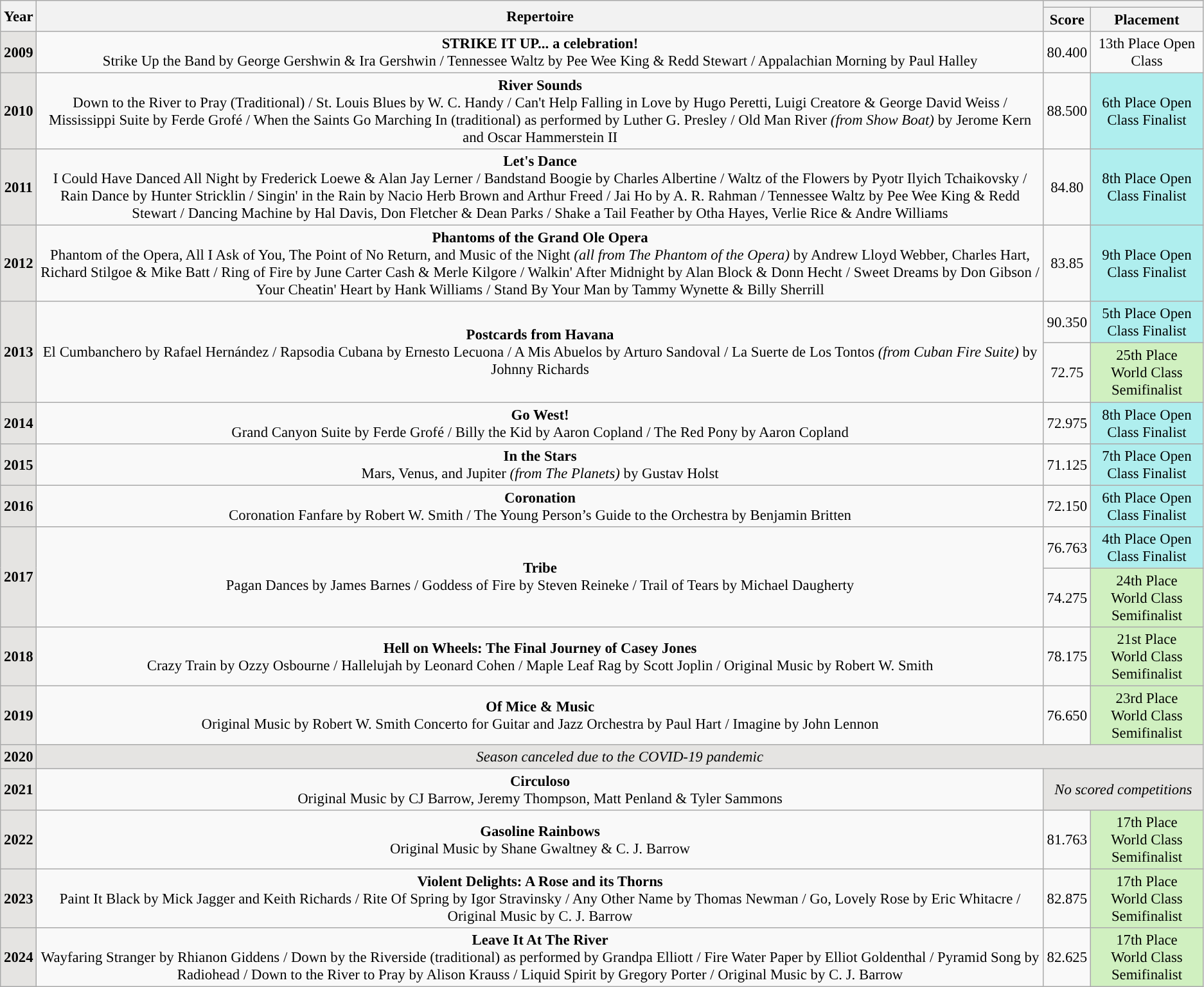<table class="wikitable" style="text-align: center; font-size:95%;">
<tr>
<th scope="col" rowspan="2">Year</th>
<th scope="col" rowspan="2">Repertoire</th>
<th scope="col" colspan="2"></th>
</tr>
<tr>
<th scope="col">Score</th>
<th scope="col">Placement</th>
</tr>
<tr>
<th scope="row" style="background-color:#e5e4e2;">2009</th>
<td><strong>STRIKE IT UP... a celebration!</strong><br>Strike Up the Band by George Gershwin & Ira Gershwin / Tennessee Waltz by Pee Wee King & Redd Stewart / Appalachian Morning by Paul Halley</td>
<td>80.400</td>
<td>13th Place Open Class</td>
</tr>
<tr>
<th scope="row" style="background-color:#e5e4e2;">2010</th>
<td><strong>River Sounds</strong><br>Down to the River to Pray (Traditional) / St. Louis Blues by W. C. Handy / Can't Help Falling in Love by Hugo Peretti, Luigi Creatore & George David Weiss / Mississippi Suite by Ferde Grofé / When the Saints Go Marching In (traditional) as performed by Luther G. Presley / Old Man River <em>(from Show Boat)</em> by Jerome Kern and Oscar Hammerstein II</td>
<td>88.500</td>
<td bgcolor="afeeee">6th Place Open Class Finalist</td>
</tr>
<tr>
<th scope="row" style="background-color:#e5e4e2;">2011</th>
<td><strong>Let's Dance</strong><br>I Could Have Danced All Night by Frederick Loewe & Alan Jay Lerner / Bandstand Boogie by Charles Albertine / Waltz of the Flowers by Pyotr Ilyich Tchaikovsky / Rain Dance by Hunter Stricklin / Singin' in the Rain by Nacio Herb Brown and Arthur Freed / Jai Ho by A. R. Rahman / Tennessee Waltz by Pee Wee King & Redd Stewart / Dancing Machine by Hal Davis, Don Fletcher & Dean Parks / Shake a Tail Feather by Otha Hayes, Verlie Rice & Andre Williams</td>
<td>84.80</td>
<td bgcolor="afeeee">8th Place Open Class Finalist</td>
</tr>
<tr>
<th scope="row" style="background-color:#e5e4e2;">2012</th>
<td><strong>Phantoms of the Grand Ole Opera</strong><br>Phantom of the Opera, All I Ask of You, The Point of No Return, and Music of the Night <em>(all from The</em> <em>Phantom of the Opera)</em> by Andrew Lloyd Webber, Charles Hart, Richard Stilgoe & Mike Batt / Ring of Fire by June Carter Cash & Merle Kilgore / Walkin' After Midnight by Alan Block & Donn Hecht / Sweet Dreams by Don Gibson / Your Cheatin' Heart by Hank Williams / Stand By Your Man by Tammy Wynette & Billy Sherrill</td>
<td>83.85</td>
<td bgcolor="afeeee">9th Place Open Class Finalist</td>
</tr>
<tr>
<th rowspan="2" scope="row" style="background-color:#e5e4e2;">2013</th>
<td rowspan="2"><strong>Postcards from Havana</strong><br>El Cumbanchero by Rafael Hernández / Rapsodia Cubana by Ernesto Lecuona / A Mis Abuelos by Arturo Sandoval / La Suerte de Los Tontos <em>(from Cuban Fire Suite)</em> by Johnny Richards</td>
<td>90.350</td>
<td bgcolor="afeeee">5th Place Open Class Finalist</td>
</tr>
<tr>
<td>72.75</td>
<td style="background-color:#d0f0c0;">25th Place<br>World Class<br>Semifinalist</td>
</tr>
<tr>
<th scope="row" style="background-color:#e5e4e2;">2014</th>
<td><strong>Go West!</strong><br>Grand Canyon Suite by Ferde Grofé / Billy the Kid by Aaron Copland / The Red Pony by Aaron Copland</td>
<td>72.975</td>
<td bgcolor="afeeee">8th Place Open Class Finalist</td>
</tr>
<tr>
<th scope="row" style="background-color:#e5e4e2;">2015</th>
<td><strong>In the Stars</strong><br>Mars, Venus, and Jupiter <em>(from The Planets)</em> by Gustav Holst</td>
<td>71.125</td>
<td bgcolor="afeeee">7th Place Open Class Finalist</td>
</tr>
<tr>
<th scope="row" style="background-color:#e5e4e2;">2016</th>
<td><strong>Coronation</strong><br>Coronation Fanfare by Robert W. Smith / The Young Person’s Guide to the Orchestra by Benjamin Britten</td>
<td>72.150</td>
<td bgcolor="afeeee">6th Place Open Class Finalist</td>
</tr>
<tr>
<th rowspan="2" style="background-color:#e5e4e2;">2017</th>
<td rowspan="2"><strong>Tribe</strong><br>Pagan Dances by James Barnes / Goddess of Fire by Steven Reineke / Trail of Tears by Michael Daugherty</td>
<td>76.763</td>
<td bgcolor="afeeee">4th Place Open Class Finalist</td>
</tr>
<tr>
<td>74.275</td>
<td style="background-color:#d0f0c0;">24th Place<br>World Class<br>Semifinalist</td>
</tr>
<tr>
<th scope="row" style="background-color:#e5e4e2;">2018</th>
<td><strong>Hell on Wheels: The Final Journey of Casey Jones</strong><br>Crazy Train by Ozzy Osbourne / Hallelujah by Leonard Cohen / Maple Leaf Rag by Scott Joplin / Original Music by Robert W. Smith</td>
<td>78.175</td>
<td style="background-color:#d0f0c0;">21st Place<br>World Class<br>Semifinalist</td>
</tr>
<tr>
<th scope="row" style="background-color:#e5e4e2;">2019</th>
<td><strong>Of Mice & Music</strong><br>Original Music by Robert W. Smith Concerto for Guitar and Jazz Orchestra by Paul Hart / Imagine by John Lennon</td>
<td>76.650</td>
<td style="background-color:#d0f0c0;">23rd Place<br>World Class<br>Semifinalist</td>
</tr>
<tr>
<th scope="row" style="background-color:#e5e4e2;">2020</th>
<td colspan="3" bgcolor="e5e4e2"><em>Season canceled due to the COVID-19 pandemic</em></td>
</tr>
<tr>
<th scope="row" style="background-color:#e5e4e2;">2021</th>
<td><strong>Circuloso</strong><br>Original Music by CJ Barrow, Jeremy Thompson, Matt Penland & Tyler Sammons</td>
<td colspan="2" bgcolor="e5e4e2"><em>No scored competitions</em></td>
</tr>
<tr>
<th scope="row" style="background-color:#e5e4e2;">2022</th>
<td><strong>Gasoline Rainbows</strong><br>Original Music by Shane Gwaltney & C. J. Barrow</td>
<td>81.763</td>
<td style="background-color:#d0f0c0;">17th Place<br>World Class<br>Semifinalist</td>
</tr>
<tr>
<th scope="row" style="background-color:#e5e4e2;">2023</th>
<td><strong>Violent Delights: A Rose and its Thorns</strong><br>Paint It Black by Mick Jagger and Keith Richards / Rite Of Spring by Igor Stravinsky / Any Other Name by Thomas Newman / Go, Lovely Rose by Eric Whitacre / Original Music by C. J. Barrow</td>
<td>82.875</td>
<td style="background-color:#d0f0c0;">17th Place<br>World Class<br>Semifinalist</td>
</tr>
<tr>
<th scope="row" style="background-color:#e5e4e2;">2024</th>
<td><strong>Leave It At The River</strong><br>Wayfaring Stranger by Rhianon Giddens / Down by the Riverside (traditional) as performed by Grandpa Elliott / Fire Water Paper by Elliot Goldenthal / Pyramid Song by Radiohead / Down to the River to Pray by Alison Krauss / Liquid Spirit by Gregory Porter / Original Music by C. J. Barrow</td>
<td>82.625</td>
<td style="background-color:#d0f0c0;">17th Place<br>World Class<br>Semifinalist</td>
</tr>
</table>
